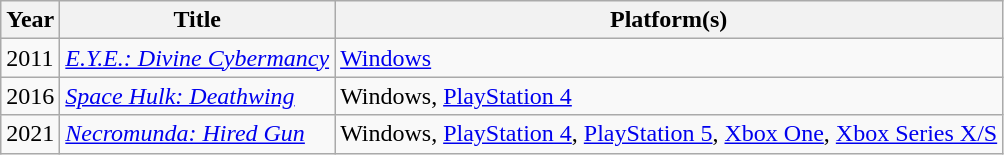<table class="wikitable sortable">
<tr>
<th>Year</th>
<th>Title</th>
<th>Platform(s)</th>
</tr>
<tr>
<td>2011</td>
<td><em><a href='#'>E.Y.E.: Divine Cybermancy</a></em></td>
<td><a href='#'>Windows</a></td>
</tr>
<tr>
<td>2016</td>
<td><em><a href='#'>Space Hulk: Deathwing</a></em></td>
<td>Windows, <a href='#'>PlayStation 4</a></td>
</tr>
<tr>
<td>2021</td>
<td><em><a href='#'>Necromunda: Hired Gun</a></em></td>
<td>Windows, <a href='#'>PlayStation 4</a>, <a href='#'>PlayStation 5</a>, <a href='#'>Xbox One</a>, <a href='#'>Xbox Series X/S</a></td>
</tr>
</table>
